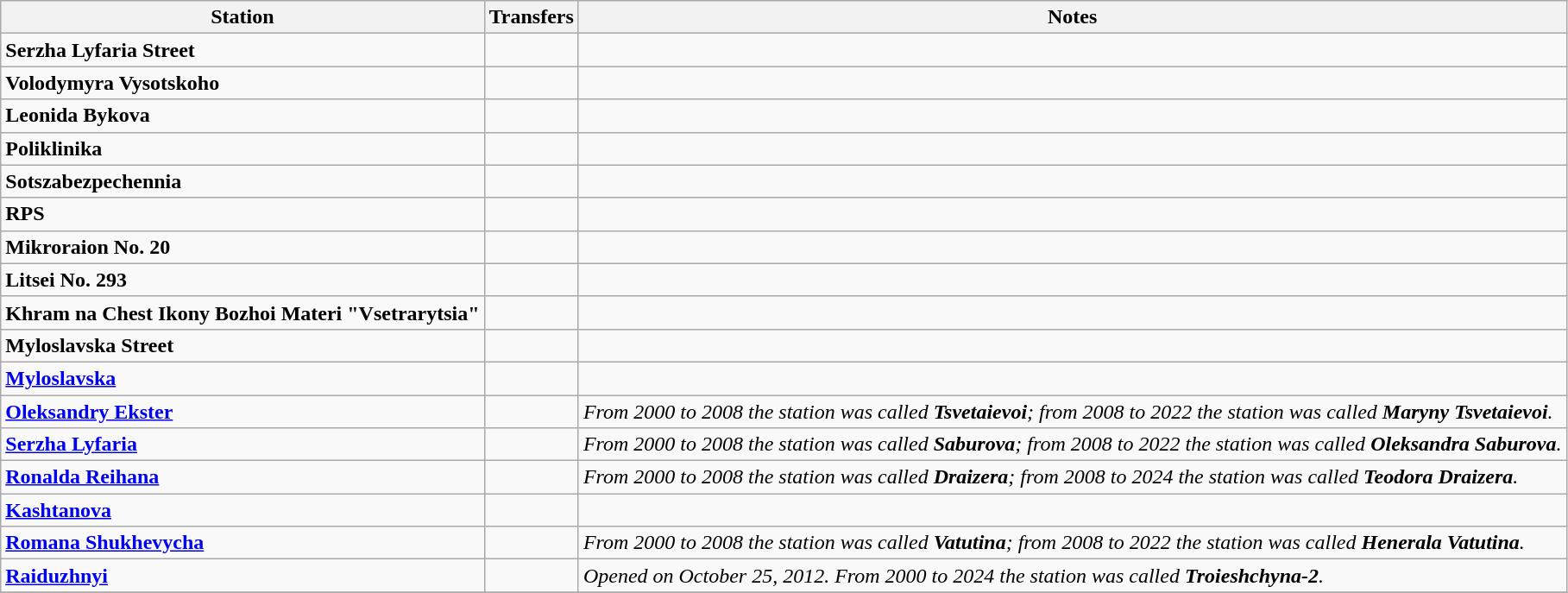<table class="wikitable">
<tr>
<th>Station</th>
<th>Transfers</th>
<th>Notes</th>
</tr>
<tr>
<td><strong>Serzha Lyfaria Street</strong></td>
<td></td>
<td></td>
</tr>
<tr>
<td><strong>Volodymyra Vysotskoho</strong></td>
<td></td>
<td></td>
</tr>
<tr>
<td><strong>Leonida Bykova</strong></td>
<td></td>
<td></td>
</tr>
<tr>
<td><strong>Poliklinika</strong></td>
<td></td>
<td></td>
</tr>
<tr>
<td><strong>Sotszabezpechennia</strong></td>
<td></td>
<td></td>
</tr>
<tr>
<td><strong>RPS</strong></td>
<td></td>
<td></td>
</tr>
<tr>
<td><strong>Mikroraion No. 20</strong></td>
<td></td>
<td></td>
</tr>
<tr>
<td><strong>Litsei No. 293</strong></td>
<td></td>
<td></td>
</tr>
<tr>
<td><strong>Khram na Chest Ikony Bozhoi Materi "Vsetrarytsia"</strong></td>
<td></td>
<td></td>
</tr>
<tr>
<td><strong>Myloslavska Street</strong></td>
<td></td>
<td></td>
</tr>
<tr>
<td><strong><a href='#'>Myloslavska</a></strong></td>
<td> </td>
<td></td>
</tr>
<tr>
<td><strong><a href='#'>Oleksandry Ekster</a></strong></td>
<td> </td>
<td><em>From 2000 to 2008 the station was called <strong>Tsvetaievoi</strong>; from 2008 to 2022 the station was called <strong>Maryny Tsvetaievoi</strong>.</em></td>
</tr>
<tr>
<td><strong><a href='#'>Serzha Lyfaria</a></strong></td>
<td> </td>
<td><em>From 2000 to 2008 the station was called <strong>Saburova</strong>; from 2008 to 2022 the station was called <strong>Oleksandra Saburova</strong>.</em></td>
</tr>
<tr>
<td><strong><a href='#'>Ronalda Reihana</a></strong></td>
<td> </td>
<td><em>From 2000 to 2008 the station was called <strong>Draizera</strong>; from 2008 to 2024 the station was called <strong>Teodora Draizera</strong>.</em></td>
</tr>
<tr>
<td><strong><a href='#'>Kashtanova</a></strong></td>
<td> </td>
<td></td>
</tr>
<tr>
<td><strong><a href='#'>Romana Shukhevycha</a></strong></td>
<td> </td>
<td><em>From 2000 to 2008 the station was called <strong>Vatutina</strong>; from 2008 to 2022 the station was called <strong>Henerala Vatutina</strong>.</em></td>
</tr>
<tr>
<td><strong><a href='#'>Raiduzhnyi</a></strong></td>
<td>  </td>
<td><em>Opened on October 25, 2012. From 2000 to 2024 the station was called <strong>Troieshchyna-2</strong>.</em></td>
</tr>
<tr>
</tr>
</table>
